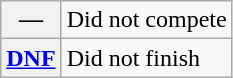<table class="wikitable">
<tr>
<th scope="row">—</th>
<td>Did not compete</td>
</tr>
<tr>
<th scope="row"><a href='#'>DNF</a></th>
<td>Did not finish</td>
</tr>
</table>
